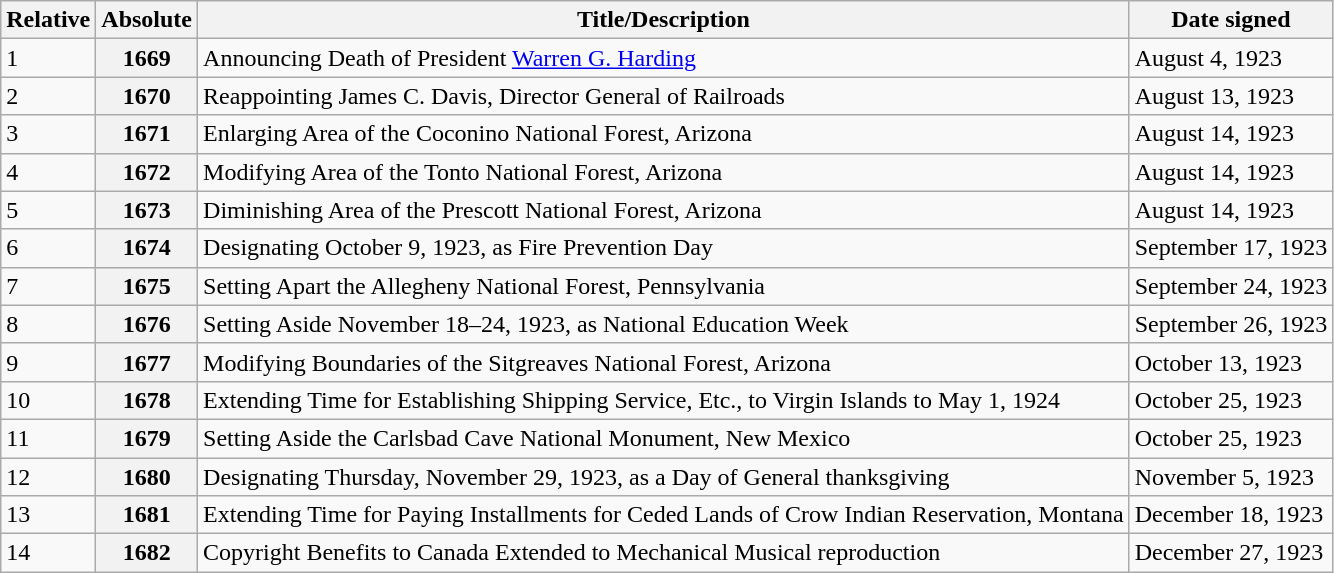<table class="wikitable">
<tr>
<th>Relative </th>
<th>Absolute </th>
<th>Title/Description</th>
<th>Date signed</th>
</tr>
<tr>
<td>1</td>
<th>1669</th>
<td>Announcing Death of President <a href='#'>Warren G. Harding</a></td>
<td>August 4, 1923</td>
</tr>
<tr>
<td>2</td>
<th>1670</th>
<td>Reappointing James C. Davis, Director General of Railroads</td>
<td>August 13, 1923</td>
</tr>
<tr>
<td>3</td>
<th>1671</th>
<td>Enlarging Area of the Coconino National Forest, Arizona</td>
<td>August 14, 1923</td>
</tr>
<tr>
<td>4</td>
<th>1672</th>
<td>Modifying Area of the Tonto National Forest, Arizona</td>
<td>August 14, 1923</td>
</tr>
<tr>
<td>5</td>
<th>1673</th>
<td>Diminishing Area of the Prescott National Forest, Arizona</td>
<td>August 14, 1923</td>
</tr>
<tr>
<td>6</td>
<th>1674</th>
<td>Designating October 9, 1923, as Fire Prevention Day</td>
<td>September 17, 1923</td>
</tr>
<tr>
<td>7</td>
<th>1675</th>
<td>Setting Apart the Allegheny National Forest, Pennsylvania</td>
<td>September 24, 1923</td>
</tr>
<tr>
<td>8</td>
<th>1676</th>
<td>Setting Aside November 18–24, 1923, as National Education Week</td>
<td>September 26, 1923</td>
</tr>
<tr>
<td>9</td>
<th>1677</th>
<td>Modifying Boundaries of the Sitgreaves National Forest, Arizona</td>
<td>October 13, 1923</td>
</tr>
<tr>
<td>10</td>
<th>1678</th>
<td>Extending Time for Establishing Shipping Service, Etc., to Virgin Islands to May 1, 1924</td>
<td>October 25, 1923</td>
</tr>
<tr>
<td>11</td>
<th>1679</th>
<td>Setting Aside the Carlsbad Cave National Monument, New Mexico</td>
<td>October 25, 1923</td>
</tr>
<tr>
<td>12</td>
<th>1680</th>
<td>Designating Thursday, November 29, 1923, as a Day of General thanksgiving</td>
<td>November 5, 1923</td>
</tr>
<tr>
<td>13</td>
<th>1681</th>
<td>Extending Time for Paying Installments for Ceded Lands of Crow Indian Reservation, Montana</td>
<td>December 18, 1923</td>
</tr>
<tr>
<td>14</td>
<th>1682</th>
<td>Copyright Benefits to Canada Extended to Mechanical Musical reproduction</td>
<td>December 27, 1923</td>
</tr>
</table>
